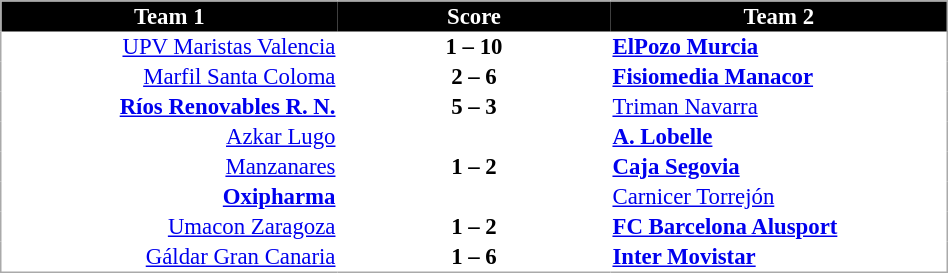<table cellspacing="0" style="background: #ffffff; border: 1px #aaa solid; border-collapse: collapse; font-size: 95%;" width=50%>
<tr bgcolor=#000000 style="color:white;">
<th width=27%>Team 1</th>
<th width=22%>Score</th>
<th width=27%>Team 2</th>
</tr>
<tr>
<td align=right><a href='#'>UPV Maristas Valencia</a></td>
<td align=center><strong>1 – 10</strong></td>
<td><strong><a href='#'>ElPozo Murcia</a></strong></td>
</tr>
<tr>
<td align=right><a href='#'>Marfil Santa Coloma</a></td>
<td align=center><strong>2 – 6</strong></td>
<td><strong><a href='#'>Fisiomedia Manacor</a></strong></td>
</tr>
<tr>
<td align=right><strong><a href='#'>Ríos Renovables R. N.</a></strong></td>
<td align=center><strong>5 – 3</strong></td>
<td><a href='#'>Triman Navarra</a></td>
</tr>
<tr>
<td align=right><a href='#'>Azkar Lugo</a></td>
<td align=center></td>
<td><strong><a href='#'>A. Lobelle</a></strong></td>
</tr>
<tr>
<td align=right><a href='#'>Manzanares</a></td>
<td align=center><strong>1 – 2</strong></td>
<td><strong><a href='#'>Caja Segovia</a></strong></td>
</tr>
<tr>
<td align=right><strong><a href='#'>Oxipharma</a></strong></td>
<td align=center></td>
<td><a href='#'>Carnicer Torrejón</a></td>
</tr>
<tr>
<td align=right><a href='#'>Umacon Zaragoza</a></td>
<td align=center><strong>1 – 2</strong></td>
<td><strong><a href='#'>FC Barcelona Alusport</a></strong></td>
</tr>
<tr>
<td align=right><a href='#'>Gáldar Gran Canaria</a></td>
<td align=center><strong>1 – 6</strong></td>
<td><strong><a href='#'>Inter Movistar</a></strong></td>
</tr>
</table>
